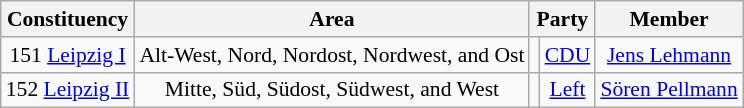<table class="wikitable" style="text-align:center; font-size:90%">
<tr>
<th>Constituency</th>
<th>Area</th>
<th colspan=2>Party</th>
<th>Member</th>
</tr>
<tr>
<td>151 <a href='#'>Leipzig I</a></td>
<td>Alt-West, Nord, Nordost, Nordwest, and Ost</td>
<td bgcolor=></td>
<td><a href='#'>CDU</a></td>
<td><a href='#'>Jens Lehmann</a></td>
</tr>
<tr>
<td>152 <a href='#'>Leipzig II</a></td>
<td>Mitte, Süd, Südost, Südwest, and West</td>
<td bgcolor=></td>
<td><a href='#'>Left</a></td>
<td><a href='#'>Sören Pellmann</a></td>
</tr>
</table>
